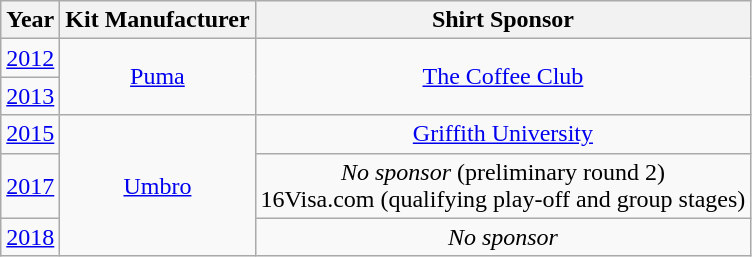<table class="wikitable" style=text-align:center;margin-left:1em;">
<tr>
<th>Year</th>
<th>Kit Manufacturer</th>
<th>Shirt Sponsor</th>
</tr>
<tr>
<td><a href='#'>2012</a></td>
<td rowspan=2><a href='#'>Puma</a></td>
<td rowspan=2><a href='#'>The Coffee Club</a></td>
</tr>
<tr>
<td><a href='#'>2013</a></td>
</tr>
<tr>
<td><a href='#'>2015</a></td>
<td rowspan=3><a href='#'>Umbro</a></td>
<td><a href='#'>Griffith University</a></td>
</tr>
<tr>
<td><a href='#'>2017</a></td>
<td><em>No sponsor</em> (preliminary round 2)<br>16Visa.com (qualifying play-off and group stages)</td>
</tr>
<tr>
<td><a href='#'>2018</a></td>
<td><em>No sponsor</em></td>
</tr>
</table>
